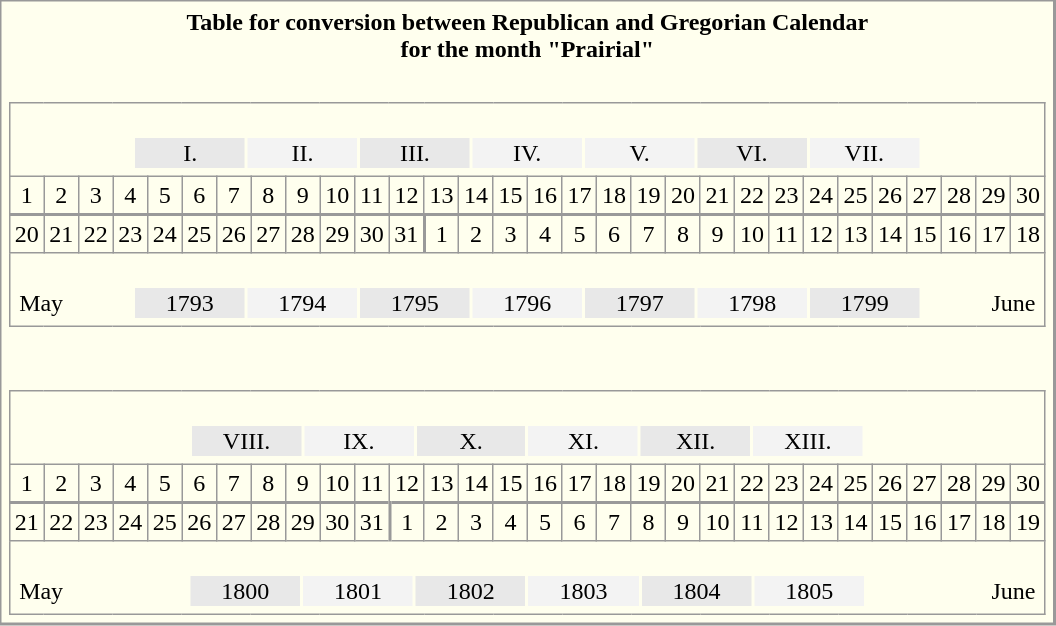<table align="center" cellpadding="3" style="background-color: #ffffee; border: 1px solid #999; border-right: 2px solid #999; border-bottom: 2px solid #999">
<tr>
<th>Table for conversion between Republican and Gregorian Calendar <br> for the month "Prairial"</th>
</tr>
<tr>
<td><br><table align="center" rules="all" cellspacing="0" cellpadding="3" style="border: 1px solid #999; text-align: center">
<tr>
<td align="center" colspan="30"><br><table width="77%" align="center" style="text-align:center">
<tr>
<td width="11%" style="background-color: #e8e8e8">I.</td>
<td width="11%" style="background-color: #f3f3f3">II.</td>
<td width="11%" style="background-color: #e8e8e8">III.</td>
<td width="11%" style="background-color: #f3f3f3">IV.</td>
<td width="11%" style="background-color: #f3f3f3">V.</td>
<td width="11%" style="background-color: #e8e8e8">VI.</td>
<td width="11%" style="background-color: #f3f3f3">VII.</td>
</tr>
</table>
</td>
</tr>
<tr>
<td>1</td>
<td>2</td>
<td>3</td>
<td>4</td>
<td>5</td>
<td>6</td>
<td>7</td>
<td>8</td>
<td>9</td>
<td>10</td>
<td>11</td>
<td>12</td>
<td>13</td>
<td>14</td>
<td>15</td>
<td>16</td>
<td>17</td>
<td>18</td>
<td>19</td>
<td>20</td>
<td>21</td>
<td>22</td>
<td>23</td>
<td>24</td>
<td>25</td>
<td>26</td>
<td>27</td>
<td>28</td>
<td>29</td>
<td>30</td>
</tr>
<tr style="border-top: 2px solid #999">
<td>20</td>
<td>21</td>
<td>22</td>
<td>23</td>
<td>24</td>
<td>25</td>
<td>26</td>
<td>27</td>
<td>28</td>
<td>29</td>
<td>30</td>
<td>31</td>
<td style="border-left: 2px solid #999">1</td>
<td>2</td>
<td>3</td>
<td>4</td>
<td>5</td>
<td>6</td>
<td>7</td>
<td>8</td>
<td>9</td>
<td>10</td>
<td>11</td>
<td>12</td>
<td>13</td>
<td>14</td>
<td>15</td>
<td>16</td>
<td>17</td>
<td>18</td>
</tr>
<tr>
<td align="center" colspan="30"><br><table width="100%" style="text-align: center">
<tr>
<td width="11.5%" align="left">May</td>
<td width="11%" style="background-color: #e8e8e8">1793</td>
<td width="11%" style="background-color: #f3f3f3">1794</td>
<td width="11%" style="background-color: #e8e8e8">1795</td>
<td width="11%" style="background-color: #f3f3f3">1796</td>
<td width="11%" style="background-color: #e8e8e8">1797</td>
<td width="11%" style="background-color: #f3f3f3">1798</td>
<td width="11%" style="background-color: #e8e8e8">1799</td>
<td width="11.5%" align="right">June</td>
</tr>
</table>
</td>
</tr>
</table>
</td>
</tr>
<tr>
<td><br><table align="center" rules="all" cellspacing="0" cellpadding="3" style="border: 1px solid #999; text-align: center; margin-top: 1em">
<tr>
<td align="center" colspan="30"><br><table width="66%" align="center" style="text-align:center">
<tr>
<td width="11%" style="background-color: #e8e8e8">VIII.</td>
<td width="11%" style="background-color: #f3f3f3">IX.</td>
<td width="11%" style="background-color: #e8e8e8">X.</td>
<td width="11%" style="background-color: #f3f3f3">XI.</td>
<td width="11%" style="background-color: #e8e8e8">XII.</td>
<td width="11%" style="background-color: #f3f3f3">XIII.</td>
</tr>
</table>
</td>
</tr>
<tr>
<td>1</td>
<td>2</td>
<td>3</td>
<td>4</td>
<td>5</td>
<td>6</td>
<td>7</td>
<td>8</td>
<td>9</td>
<td>10</td>
<td>11</td>
<td>12</td>
<td>13</td>
<td>14</td>
<td>15</td>
<td>16</td>
<td>17</td>
<td>18</td>
<td>19</td>
<td>20</td>
<td>21</td>
<td>22</td>
<td>23</td>
<td>24</td>
<td>25</td>
<td>26</td>
<td>27</td>
<td>28</td>
<td>29</td>
<td>30</td>
</tr>
<tr style="border-top: 2px solid #999">
<td>21</td>
<td>22</td>
<td>23</td>
<td>24</td>
<td>25</td>
<td>26</td>
<td>27</td>
<td>28</td>
<td>29</td>
<td>30</td>
<td>31</td>
<td style="border-left: 2px solid #999">1</td>
<td>2</td>
<td>3</td>
<td>4</td>
<td>5</td>
<td>6</td>
<td>7</td>
<td>8</td>
<td>9</td>
<td>10</td>
<td>11</td>
<td>12</td>
<td>13</td>
<td>14</td>
<td>15</td>
<td>16</td>
<td>17</td>
<td>18</td>
<td>19</td>
</tr>
<tr>
<td align="center" colspan="30"><br><table width="100%" style="text-align: center">
<tr>
<td width="17%" align="left">May</td>
<td width="11%" style="background-color: #e8e8e8">1800</td>
<td width="11%" style="background-color: #f3f3f3">1801</td>
<td width="11%" style="background-color: #e8e8e8">1802</td>
<td width="11%" style="background-color: #f3f3f3">1803</td>
<td width="11%" style="background-color: #e8e8e8">1804</td>
<td width="11%" style="background-color: #f3f3f3">1805</td>
<td width="17%" align="right">June</td>
</tr>
</table>
</td>
</tr>
</table>
</td>
</tr>
</table>
